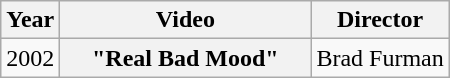<table class="wikitable plainrowheaders">
<tr>
<th>Year</th>
<th style="width:10em;">Video</th>
<th>Director</th>
</tr>
<tr>
<td>2002</td>
<th scope="row">"Real Bad Mood"</th>
<td>Brad Furman</td>
</tr>
</table>
